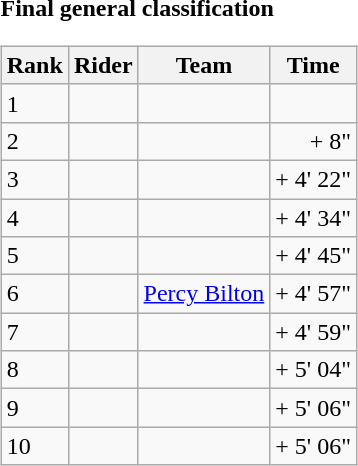<table>
<tr>
<td><strong>Final general classification</strong><br><table class="wikitable">
<tr>
<th scope="col">Rank</th>
<th scope="col">Rider</th>
<th scope="col">Team</th>
<th scope="col">Time</th>
</tr>
<tr>
<td>1</td>
<td></td>
<td></td>
<td style="text-align:right;"></td>
</tr>
<tr>
<td>2</td>
<td></td>
<td></td>
<td style="text-align:right;">+ 8"</td>
</tr>
<tr>
<td>3</td>
<td></td>
<td></td>
<td style="text-align:right;">+ 4' 22"</td>
</tr>
<tr>
<td>4</td>
<td></td>
<td></td>
<td style="text-align:right;">+ 4' 34"</td>
</tr>
<tr>
<td>5</td>
<td></td>
<td></td>
<td style="text-align:right;">+ 4' 45"</td>
</tr>
<tr>
<td>6</td>
<td></td>
<td><a href='#'>Percy Bilton</a></td>
<td style="text-align:right;">+ 4' 57"</td>
</tr>
<tr>
<td>7</td>
<td></td>
<td></td>
<td style="text-align:right;">+ 4' 59"</td>
</tr>
<tr>
<td>8</td>
<td></td>
<td></td>
<td style="text-align:right;">+ 5' 04"</td>
</tr>
<tr>
<td>9</td>
<td></td>
<td></td>
<td style="text-align:right;">+ 5' 06"</td>
</tr>
<tr>
<td>10</td>
<td></td>
<td></td>
<td style="text-align:right;">+ 5' 06"</td>
</tr>
</table>
</td>
</tr>
</table>
